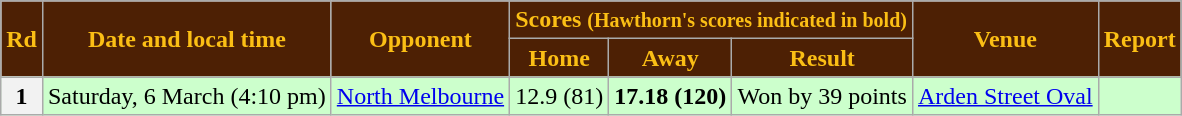<table class="wikitable" style="text-align:center">
<tr>
<th rowspan="2" style="background: #4D2004; color: #FBBF15">Rd</th>
<th rowspan="2" style="background: #4D2004; color: #FBBF15">Date and local time</th>
<th rowspan="2" style="background: #4D2004; color: #FBBF15">Opponent</th>
<th colspan="3" style="background: #4D2004; color: #FBBF15">Scores <small>(Hawthorn's scores indicated in <strong>bold</strong>)</small></th>
<th rowspan="2" style="background: #4D2004; color: #FBBF15">Venue</th>
<th rowspan="2" style="background: #4D2004; color: #FBBF15">Report</th>
</tr>
<tr>
<th style="background: #4D2004; color: #FBBF15">Home</th>
<th style="background: #4D2004; color: #FBBF15">Away</th>
<th style="background: #4D2004; color: #FBBF15">Result</th>
</tr>
<tr style="background:#cfc">
<th>1</th>
<td align="left">Saturday, 6 March (4:10 pm)</td>
<td align="left"><a href='#'>North Melbourne</a></td>
<td>12.9 (81)</td>
<td><strong>17.18 (120)</strong></td>
<td>Won by 39 points</td>
<td><a href='#'>Arden Street Oval</a></td>
<td></td>
</tr>
</table>
